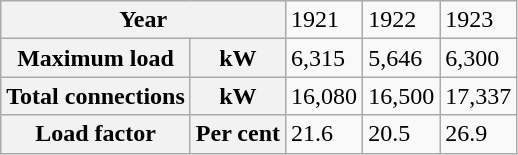<table class="wikitable">
<tr>
<th colspan="2">Year</th>
<td>1921</td>
<td>1922</td>
<td>1923</td>
</tr>
<tr>
<th>Maximum load</th>
<th>kW</th>
<td>6,315</td>
<td>5,646</td>
<td>6,300</td>
</tr>
<tr>
<th>Total connections</th>
<th>kW</th>
<td>16,080</td>
<td>16,500</td>
<td>17,337</td>
</tr>
<tr>
<th>Load factor</th>
<th>Per cent</th>
<td>21.6</td>
<td>20.5</td>
<td>26.9</td>
</tr>
</table>
